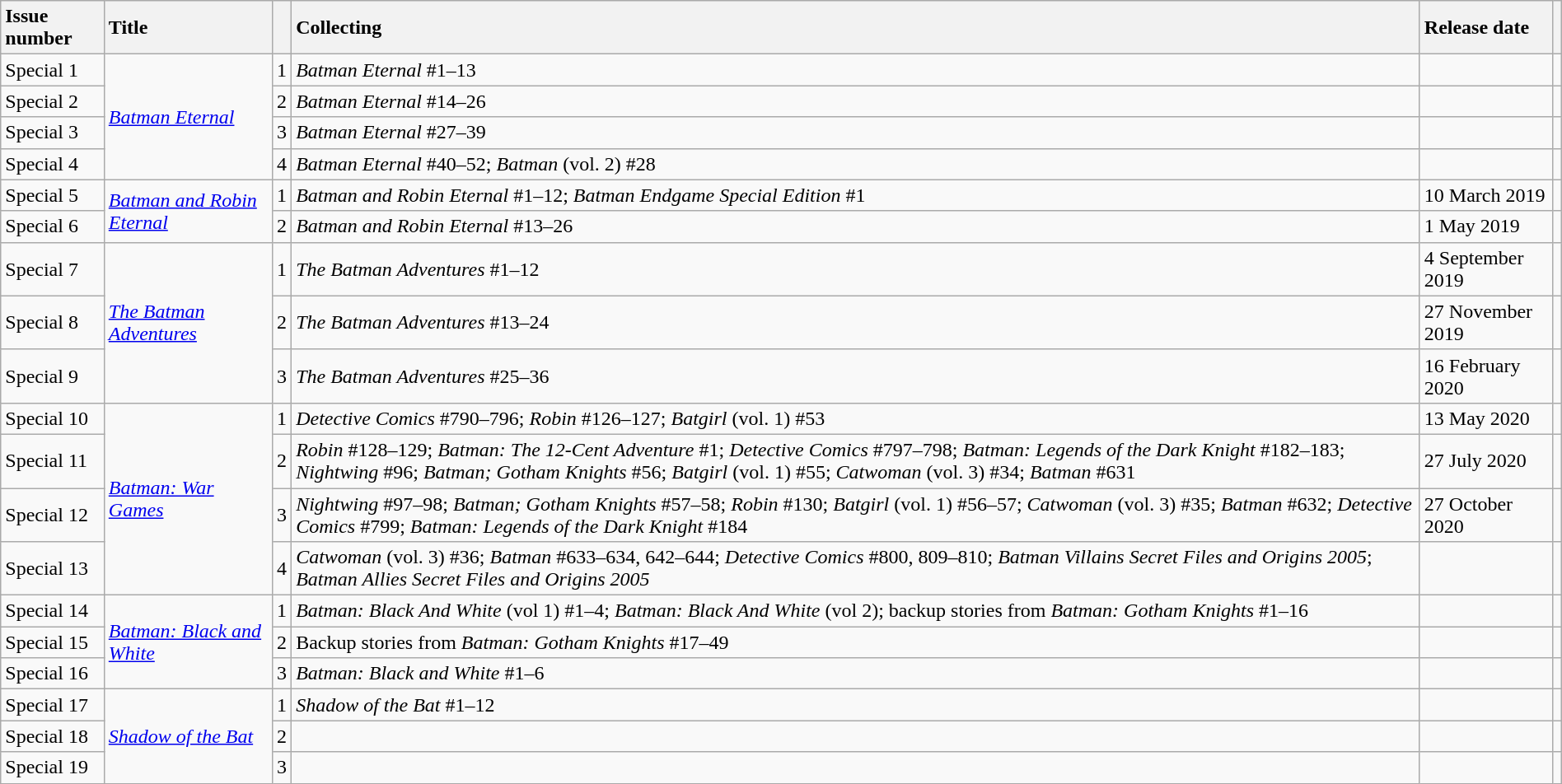<table class="wikitable sortable mw-collapsible" style="width:100%">
<tr>
<th style="text-align: left;">Issue number</th>
<th style="text-align: left;" class="unsortable">Title</th>
<th style="text-align: left;" class="unsortable"></th>
<th style="text-align: left;" class="unsortable">Collecting</th>
<th style="text-align: left;">Release date</th>
<th class="unsortable"></th>
</tr>
<tr>
<td>Special 1</td>
<td rowspan="4"><em><a href='#'>Batman Eternal</a></em></td>
<td>1</td>
<td><em>Batman Eternal</em> #1–13</td>
<td></td>
<td></td>
</tr>
<tr>
<td>Special 2</td>
<td>2</td>
<td><em>Batman Eternal</em> #14–26</td>
<td></td>
<td></td>
</tr>
<tr>
<td>Special 3</td>
<td>3</td>
<td><em>Batman Eternal</em> #27–39</td>
<td></td>
<td></td>
</tr>
<tr>
<td>Special 4</td>
<td>4</td>
<td><em>Batman Eternal</em> #40–52; <em>Batman</em> (vol. 2) #28</td>
<td></td>
<td></td>
</tr>
<tr>
<td>Special 5</td>
<td rowspan="2"><em><a href='#'>Batman and Robin Eternal</a></em></td>
<td>1</td>
<td><em>Batman and Robin Eternal</em> #1–12; <em>Batman Endgame Special Edition</em> #1</td>
<td>10 March 2019</td>
<td></td>
</tr>
<tr>
<td>Special 6</td>
<td>2</td>
<td><em>Batman and Robin Eternal</em> #13–26</td>
<td>1 May 2019</td>
<td></td>
</tr>
<tr>
<td>Special 7</td>
<td rowspan="3"><em><a href='#'>The Batman Adventures</a></em></td>
<td>1</td>
<td><em>The Batman Adventures</em> #1–12</td>
<td>4 September 2019</td>
<td></td>
</tr>
<tr>
<td>Special 8</td>
<td>2</td>
<td><em>The Batman Adventures</em> #13–24</td>
<td>27 November 2019</td>
<td></td>
</tr>
<tr>
<td>Special 9</td>
<td>3</td>
<td><em>The Batman Adventures</em> #25–36</td>
<td>16 February 2020</td>
<td></td>
</tr>
<tr>
<td>Special 10</td>
<td rowspan="4"><em><a href='#'>Batman: War Games</a></em></td>
<td>1</td>
<td><em>Detective Comics</em> #790–796; <em>Robin</em> #126–127; <em>Batgirl</em> (vol. 1) #53</td>
<td>13 May 2020</td>
<td></td>
</tr>
<tr>
<td>Special 11</td>
<td>2</td>
<td><em>Robin</em> #128–129; <em>Batman: The 12-Cent Adventure</em> #1; <em>Detective Comics</em> #797–798; <em>Batman: Legends of the Dark Knight</em> #182–183; <em>Nightwing</em> #96; <em>Batman; Gotham Knights</em> #56; <em>Batgirl</em> (vol. 1) #55; <em>Catwoman</em> (vol. 3) #34; <em>Batman</em> #631</td>
<td>27 July 2020</td>
<td></td>
</tr>
<tr>
<td>Special 12</td>
<td>3</td>
<td><em>Nightwing</em> #97–98; <em>Batman; Gotham Knights</em> #57–58; <em>Robin</em> #130; <em>Batgirl</em> (vol. 1) #56–57; <em>Catwoman</em> (vol. 3) #35; <em>Batman</em> #632; <em>Detective Comics</em> #799; <em>Batman: Legends of the Dark Knight</em> #184</td>
<td>27 October 2020</td>
<td></td>
</tr>
<tr>
<td>Special 13</td>
<td>4</td>
<td><em>Catwoman</em> (vol. 3) #36; <em>Batman</em> #633–634, 642–644; <em>Detective Comics</em> #800, 809–810; <em>Batman Villains Secret Files and Origins 2005</em>; <em>Batman Allies Secret Files and Origins 2005</em></td>
<td></td>
<td></td>
</tr>
<tr>
<td>Special 14</td>
<td rowspan="3"><a href='#'><em>Batman: Black and White</em></a></td>
<td>1</td>
<td><em>Batman: Black And White</em> (vol 1) #1–4; <em>Batman: Black And White</em> (vol 2); backup stories from <em>Batman: Gotham Knights</em> #1–16</td>
<td></td>
<td></td>
</tr>
<tr>
<td>Special 15</td>
<td>2</td>
<td>Backup stories from <em>Batman: Gotham Knights</em> #17–49</td>
<td></td>
<td></td>
</tr>
<tr>
<td>Special 16</td>
<td>3</td>
<td><em>Batman: Black and White</em> #1–6</td>
<td></td>
<td></td>
</tr>
<tr>
<td>Special 17</td>
<td rowspan="3"><em><a href='#'>Shadow of the Bat</a></em></td>
<td>1</td>
<td><em>Shadow of the Bat</em> #1–12</td>
<td></td>
<td></td>
</tr>
<tr>
<td>Special 18</td>
<td>2</td>
<td></td>
<td></td>
<td></td>
</tr>
<tr>
<td>Special 19</td>
<td>3</td>
<td></td>
<td></td>
<td></td>
</tr>
</table>
